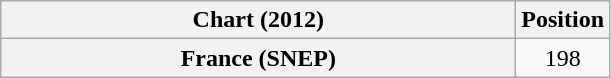<table class="wikitable plainrowheaders" style="text-align:center;">
<tr>
<th scope="col" style="width:21em;">Chart (2012)</th>
<th scope="col">Position</th>
</tr>
<tr>
<th scope="row">France (SNEP)</th>
<td>198</td>
</tr>
</table>
